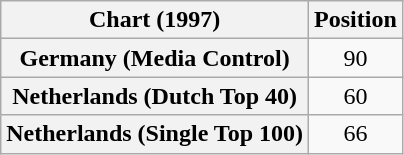<table class="wikitable sortable plainrowheaders" style="text-align:center;">
<tr>
<th scope="col">Chart (1997)</th>
<th scope="col">Position</th>
</tr>
<tr>
<th scope="row">Germany (Media Control)</th>
<td>90</td>
</tr>
<tr>
<th scope="row">Netherlands (Dutch Top 40)</th>
<td>60</td>
</tr>
<tr>
<th scope="row">Netherlands (Single Top 100)</th>
<td>66</td>
</tr>
</table>
